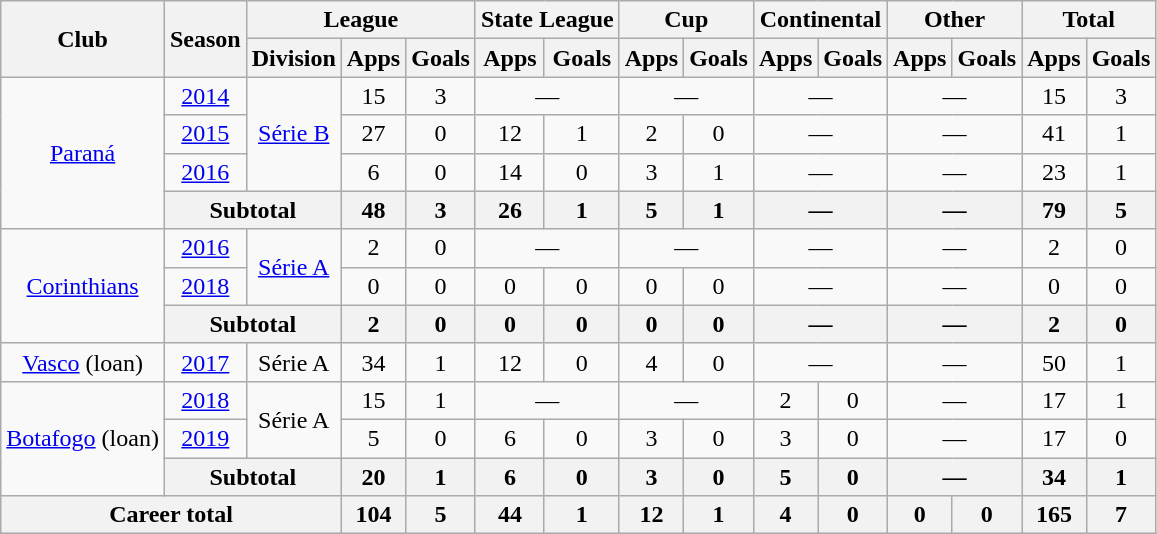<table class="wikitable" style="text-align: center;">
<tr>
<th rowspan="2">Club</th>
<th rowspan="2">Season</th>
<th colspan="3">League</th>
<th colspan="2">State League</th>
<th colspan="2">Cup</th>
<th colspan="2">Continental</th>
<th colspan="2">Other</th>
<th colspan="2">Total</th>
</tr>
<tr>
<th>Division</th>
<th>Apps</th>
<th>Goals</th>
<th>Apps</th>
<th>Goals</th>
<th>Apps</th>
<th>Goals</th>
<th>Apps</th>
<th>Goals</th>
<th>Apps</th>
<th>Goals</th>
<th>Apps</th>
<th>Goals</th>
</tr>
<tr>
<td rowspan="4" valign="center"><a href='#'>Paraná</a></td>
<td><a href='#'>2014</a></td>
<td rowspan="3"><a href='#'>Série B</a></td>
<td>15</td>
<td>3</td>
<td colspan="2">—</td>
<td colspan="2">—</td>
<td colspan="2">—</td>
<td colspan="2">—</td>
<td>15</td>
<td>3</td>
</tr>
<tr>
<td><a href='#'>2015</a></td>
<td>27</td>
<td>0</td>
<td>12</td>
<td>1</td>
<td>2</td>
<td>0</td>
<td colspan="2">—</td>
<td colspan="2">—</td>
<td>41</td>
<td>1</td>
</tr>
<tr>
<td><a href='#'>2016</a></td>
<td>6</td>
<td>0</td>
<td>14</td>
<td>0</td>
<td>3</td>
<td>1</td>
<td colspan="2">—</td>
<td colspan="2">—</td>
<td>23</td>
<td>1</td>
</tr>
<tr>
<th colspan="2">Subtotal</th>
<th>48</th>
<th>3</th>
<th>26</th>
<th>1</th>
<th>5</th>
<th>1</th>
<th colspan="2">—</th>
<th colspan="2">—</th>
<th>79</th>
<th>5</th>
</tr>
<tr>
<td rowspan="3" valign="center"><a href='#'>Corinthians</a></td>
<td><a href='#'>2016</a></td>
<td rowspan="2"><a href='#'>Série A</a></td>
<td>2</td>
<td>0</td>
<td colspan="2">—</td>
<td colspan="2">—</td>
<td colspan="2">—</td>
<td colspan="2">—</td>
<td>2</td>
<td>0</td>
</tr>
<tr>
<td><a href='#'>2018</a></td>
<td>0</td>
<td>0</td>
<td>0</td>
<td>0</td>
<td>0</td>
<td>0</td>
<td colspan="2">—</td>
<td colspan="2">—</td>
<td>0</td>
<td>0</td>
</tr>
<tr>
<th colspan="2">Subtotal</th>
<th>2</th>
<th>0</th>
<th>0</th>
<th>0</th>
<th>0</th>
<th>0</th>
<th colspan="2">—</th>
<th colspan="2">—</th>
<th>2</th>
<th>0</th>
</tr>
<tr>
<td valign="center"><a href='#'>Vasco</a> (loan)</td>
<td><a href='#'>2017</a></td>
<td>Série A</td>
<td>34</td>
<td>1</td>
<td>12</td>
<td>0</td>
<td>4</td>
<td>0</td>
<td colspan="2">—</td>
<td colspan="2">—</td>
<td>50</td>
<td>1</td>
</tr>
<tr>
<td rowspan="3" valign="center"><a href='#'>Botafogo</a> (loan)</td>
<td><a href='#'>2018</a></td>
<td rowspan="2">Série A</td>
<td>15</td>
<td>1</td>
<td colspan="2">—</td>
<td colspan="2">—</td>
<td>2</td>
<td>0</td>
<td colspan="2">—</td>
<td>17</td>
<td>1</td>
</tr>
<tr>
<td><a href='#'>2019</a></td>
<td>5</td>
<td>0</td>
<td>6</td>
<td>0</td>
<td>3</td>
<td>0</td>
<td>3</td>
<td>0</td>
<td colspan="2">—</td>
<td>17</td>
<td>0</td>
</tr>
<tr>
<th colspan="2">Subtotal</th>
<th>20</th>
<th>1</th>
<th>6</th>
<th>0</th>
<th>3</th>
<th>0</th>
<th>5</th>
<th>0</th>
<th colspan="2">—</th>
<th>34</th>
<th>1</th>
</tr>
<tr>
<th colspan="3"><strong>Career total</strong></th>
<th>104</th>
<th>5</th>
<th>44</th>
<th>1</th>
<th>12</th>
<th>1</th>
<th>4</th>
<th>0</th>
<th>0</th>
<th>0</th>
<th>165</th>
<th>7</th>
</tr>
</table>
